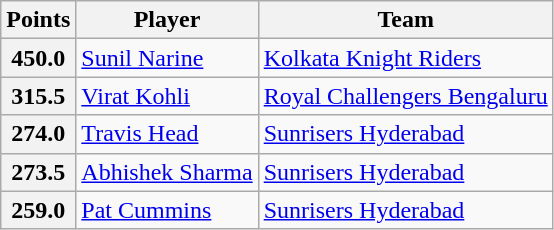<table class="wikitable">
<tr>
<th>Points</th>
<th>Player</th>
<th>Team</th>
</tr>
<tr>
<th>450.0</th>
<td><a href='#'>Sunil Narine</a></td>
<td><a href='#'>Kolkata Knight Riders</a></td>
</tr>
<tr>
<th>315.5</th>
<td><a href='#'>Virat Kohli</a></td>
<td><a href='#'>Royal Challengers Bengaluru</a></td>
</tr>
<tr>
<th>274.0</th>
<td><a href='#'>Travis Head</a></td>
<td><a href='#'>Sunrisers Hyderabad</a></td>
</tr>
<tr>
<th>273.5</th>
<td><a href='#'>Abhishek Sharma</a></td>
<td><a href='#'>Sunrisers Hyderabad</a></td>
</tr>
<tr>
<th>259.0</th>
<td><a href='#'>Pat Cummins</a></td>
<td><a href='#'>Sunrisers Hyderabad</a></td>
</tr>
</table>
